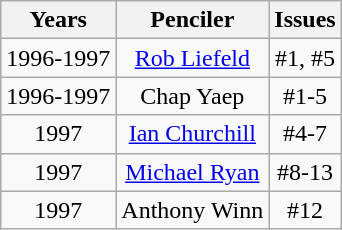<table class="wikitable" style="vertical-align:text-top">
<tr>
<th>Years</th>
<th>Penciler</th>
<th>Issues</th>
</tr>
<tr>
<td align="center">1996-1997</td>
<td align="center"><a href='#'>Rob Liefeld</a></td>
<td align="center">#1, #5</td>
</tr>
<tr>
<td align="center">1996-1997</td>
<td align="center">Chap Yaep</td>
<td align="center">#1-5</td>
</tr>
<tr>
<td align="center">1997</td>
<td align="center"><a href='#'>Ian Churchill</a></td>
<td align="center">#4-7</td>
</tr>
<tr>
<td align="center">1997</td>
<td align="center"><a href='#'>Michael Ryan</a></td>
<td align="center">#8-13</td>
</tr>
<tr>
<td align="center">1997</td>
<td align="center">Anthony Winn</td>
<td align="center">#12</td>
</tr>
</table>
